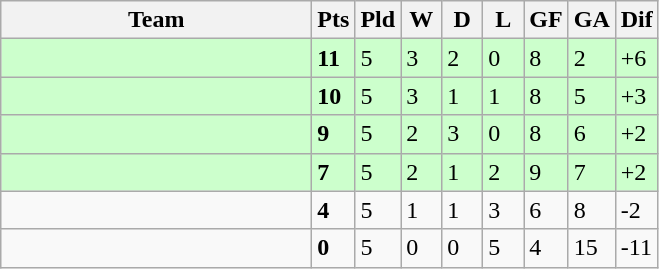<table class="wikitable">
<tr>
<th width=200>Team</th>
<th width=20>Pts</th>
<th width=20>Pld</th>
<th width=20>W</th>
<th width=20>D</th>
<th width=20>L</th>
<th width=20>GF</th>
<th width=20>GA</th>
<th width=20>Dif</th>
</tr>
<tr style="background:#ccffcc">
<td style="text-align:left"></td>
<td><strong>11</strong></td>
<td>5</td>
<td>3</td>
<td>2</td>
<td>0</td>
<td>8</td>
<td>2</td>
<td>+6</td>
</tr>
<tr style="background:#ccffcc">
<td style="text-align:left"></td>
<td><strong>10</strong></td>
<td>5</td>
<td>3</td>
<td>1</td>
<td>1</td>
<td>8</td>
<td>5</td>
<td>+3</td>
</tr>
<tr style="background:#ccffcc">
<td style="text-align:left"></td>
<td><strong>9</strong></td>
<td>5</td>
<td>2</td>
<td>3</td>
<td>0</td>
<td>8</td>
<td>6</td>
<td>+2</td>
</tr>
<tr style="background:#ccffcc">
<td style="text-align:left"></td>
<td><strong>7</strong></td>
<td>5</td>
<td>2</td>
<td>1</td>
<td>2</td>
<td>9</td>
<td>7</td>
<td>+2</td>
</tr>
<tr>
<td style="text-align:left"></td>
<td><strong>4</strong></td>
<td>5</td>
<td>1</td>
<td>1</td>
<td>3</td>
<td>6</td>
<td>8</td>
<td>-2</td>
</tr>
<tr>
<td style="text-align:left"></td>
<td><strong>0</strong></td>
<td>5</td>
<td>0</td>
<td>0</td>
<td>5</td>
<td>4</td>
<td>15</td>
<td>-11</td>
</tr>
</table>
